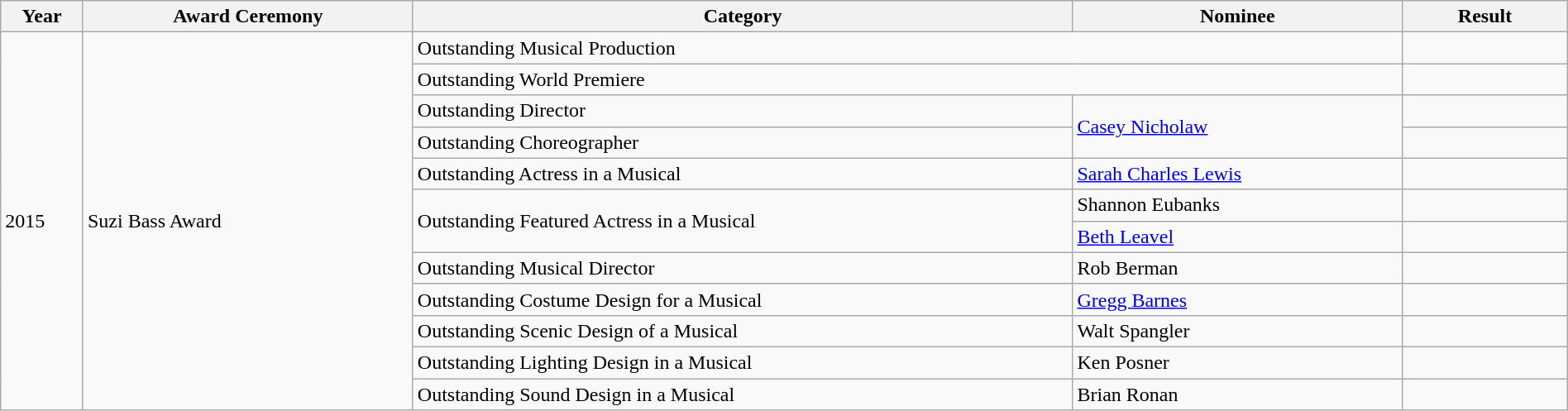<table class="wikitable" width="100%">
<tr>
<th width="5%">Year</th>
<th width="20%">Award Ceremony</th>
<th width="40%">Category</th>
<th width="20%">Nominee</th>
<th width="10%">Result</th>
</tr>
<tr>
<td rowspan="12">2015</td>
<td rowspan="12">Suzi Bass Award</td>
<td colspan="2">Outstanding Musical Production</td>
<td></td>
</tr>
<tr>
<td colspan="2">Outstanding World Premiere</td>
<td></td>
</tr>
<tr>
<td>Outstanding Director</td>
<td rowspan="2"><a href='#'>Casey Nicholaw</a></td>
<td></td>
</tr>
<tr>
<td>Outstanding Choreographer</td>
<td></td>
</tr>
<tr>
<td>Outstanding Actress in a Musical</td>
<td><a href='#'>Sarah Charles Lewis</a></td>
<td></td>
</tr>
<tr>
<td rowspan="2">Outstanding Featured Actress in a Musical</td>
<td>Shannon Eubanks</td>
<td></td>
</tr>
<tr>
<td><a href='#'>Beth Leavel</a></td>
<td></td>
</tr>
<tr>
<td>Outstanding Musical Director</td>
<td>Rob Berman</td>
<td></td>
</tr>
<tr>
<td>Outstanding Costume Design for a Musical</td>
<td><a href='#'>Gregg Barnes</a></td>
<td></td>
</tr>
<tr>
<td>Outstanding Scenic Design of a Musical</td>
<td>Walt Spangler</td>
<td></td>
</tr>
<tr>
<td>Outstanding Lighting Design in a Musical</td>
<td>Ken Posner</td>
<td></td>
</tr>
<tr>
<td>Outstanding Sound Design in a Musical</td>
<td>Brian Ronan</td>
<td> </td>
</tr>
</table>
